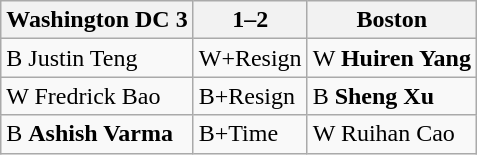<table class="wikitable">
<tr>
<th>Washington DC 3</th>
<th>1–2</th>
<th>Boston</th>
</tr>
<tr>
<td>B Justin Teng</td>
<td>W+Resign</td>
<td>W <strong>Huiren Yang</strong></td>
</tr>
<tr>
<td>W Fredrick Bao</td>
<td>B+Resign</td>
<td>B <strong>Sheng Xu</strong></td>
</tr>
<tr>
<td>B <strong>Ashish Varma</strong></td>
<td>B+Time</td>
<td>W Ruihan Cao</td>
</tr>
</table>
